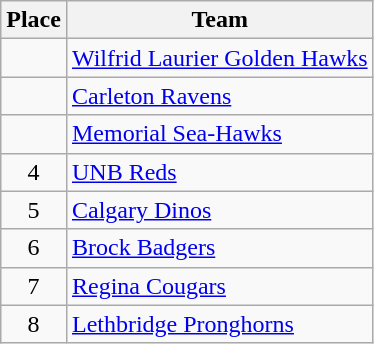<table class="wikitable">
<tr>
<th>Place</th>
<th>Team</th>
</tr>
<tr>
<td align=center></td>
<td> <a href='#'>Wilfrid Laurier Golden Hawks</a></td>
</tr>
<tr>
<td align=center></td>
<td> <a href='#'>Carleton Ravens</a></td>
</tr>
<tr>
<td align=center></td>
<td> <a href='#'>Memorial Sea-Hawks</a></td>
</tr>
<tr>
<td align=center>4</td>
<td> <a href='#'>UNB Reds</a></td>
</tr>
<tr>
<td align=center>5</td>
<td> <a href='#'>Calgary Dinos</a></td>
</tr>
<tr>
<td align=center>6</td>
<td> <a href='#'>Brock Badgers</a></td>
</tr>
<tr>
<td align=center>7</td>
<td> <a href='#'>Regina Cougars</a></td>
</tr>
<tr>
<td align=center>8</td>
<td> <a href='#'>Lethbridge Pronghorns</a></td>
</tr>
</table>
